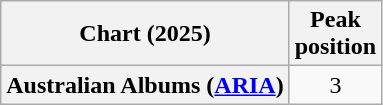<table class="wikitable sortable plainrowheaders" style="text-align:center">
<tr>
<th scope="col">Chart (2025)</th>
<th scope="col">Peak<br>position</th>
</tr>
<tr>
<th scope="row">Australian Albums (<a href='#'>ARIA</a>)</th>
<td>3</td>
</tr>
</table>
